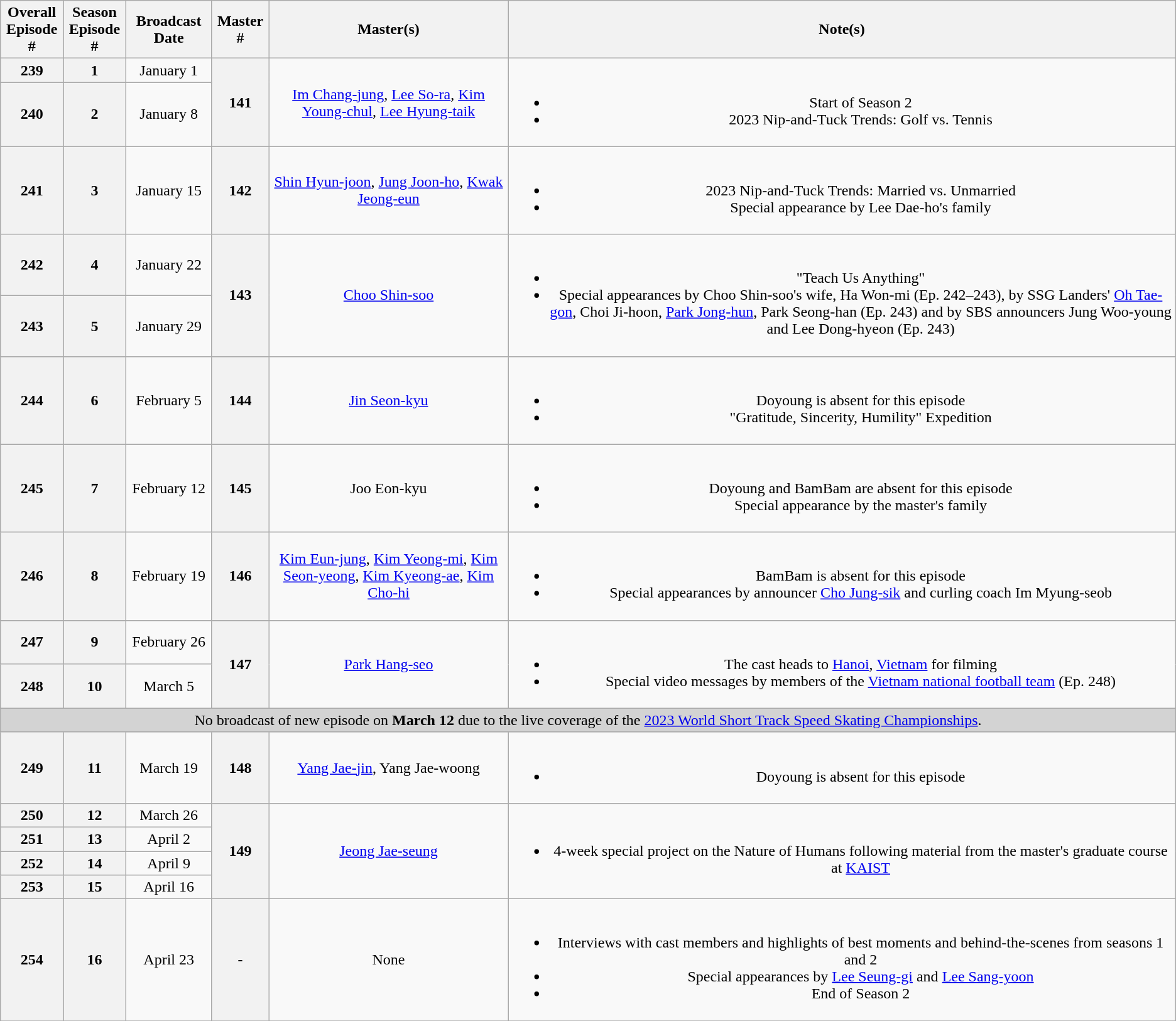<table Class ="wikitable" style="text-align:center;">
<tr>
<th>Overall<br>Episode #</th>
<th>Season<br>Episode #</th>
<th>Broadcast Date</th>
<th>Master #</th>
<th>Master(s)<br></th>
<th>Note(s)</th>
</tr>
<tr>
<th>239</th>
<th>1</th>
<td>January 1</td>
<th rowspan="2">141</th>
<td rowspan="2"><a href='#'>Im Chang-jung</a>, <a href='#'>Lee So-ra</a>, <a href='#'>Kim Young-chul</a>, <a href='#'>Lee Hyung-taik</a><br></td>
<td rowspan="2"><br><ul><li>Start of Season 2</li><li>2023 Nip-and-Tuck Trends: Golf vs. Tennis</li></ul></td>
</tr>
<tr>
<th rowspan="2">240</th>
<th rowspan="2">2</th>
<td rowspan="2">January 8</td>
</tr>
<tr>
<th rowspan="2">142</th>
<td rowspan="2"><a href='#'>Shin Hyun-joon</a>, <a href='#'>Jung Joon-ho</a>, <a href='#'>Kwak Jeong-eun</a><br></td>
<td rowspan="2"><br><ul><li>2023 Nip-and-Tuck Trends: Married vs. Unmarried</li><li>Special appearance by Lee Dae-ho's family</li></ul></td>
</tr>
<tr>
<th>241</th>
<th>3</th>
<td>January 15</td>
</tr>
<tr>
<th>242</th>
<th>4</th>
<td>January 22</td>
<th rowspan="2">143</th>
<td rowspan="2"><a href='#'>Choo Shin-soo</a><br></td>
<td rowspan="2"><br><ul><li>"Teach Us Anything"</li><li>Special appearances by Choo Shin-soo's wife, Ha Won-mi (Ep. 242–243), by SSG Landers' <a href='#'>Oh Tae-gon</a>, Choi Ji-hoon, <a href='#'>Park Jong-hun</a>, Park Seong-han (Ep. 243) and by SBS announcers Jung Woo-young and Lee Dong-hyeon (Ep. 243)</li></ul></td>
</tr>
<tr>
<th>243</th>
<th>5</th>
<td>January 29</td>
</tr>
<tr>
<th>244</th>
<th>6</th>
<td>February 5</td>
<th>144</th>
<td><a href='#'>Jin Seon-kyu</a><br></td>
<td><br><ul><li>Doyoung is absent for this episode</li><li>"Gratitude, Sincerity, Humility" Expedition</li></ul></td>
</tr>
<tr>
<th>245</th>
<th>7</th>
<td>February 12</td>
<th>145</th>
<td>Joo Eon-kyu<br></td>
<td><br><ul><li>Doyoung and BamBam are absent for this episode</li><li>Special appearance by the master's family</li></ul></td>
</tr>
<tr>
<th>246</th>
<th>8</th>
<td>February 19</td>
<th>146</th>
<td><a href='#'>Kim Eun-jung</a>, <a href='#'>Kim Yeong-mi</a>, <a href='#'>Kim Seon-yeong</a>, <a href='#'>Kim Kyeong-ae</a>, <a href='#'>Kim Cho-hi</a><br></td>
<td><br><ul><li>BamBam is absent for this episode</li><li>Special appearances by announcer <a href='#'>Cho Jung-sik</a> and curling coach Im Myung-seob</li></ul></td>
</tr>
<tr>
<th>247</th>
<th>9</th>
<td>February 26</td>
<th rowspan="2">147</th>
<td rowspan="2"><a href='#'>Park Hang-seo</a><br></td>
<td rowspan="2"><br><ul><li>The cast heads to <a href='#'>Hanoi</a>, <a href='#'>Vietnam</a> for filming</li><li>Special video messages by members of the <a href='#'>Vietnam national football team</a> (Ep. 248)</li></ul></td>
</tr>
<tr>
<th>248</th>
<th>10</th>
<td>March 5</td>
</tr>
<tr>
<td colspan="6" style="text-align:center;background:Lightgray">No broadcast of new episode on <strong>March 12</strong> due to the live coverage of the <a href='#'>2023 World Short Track Speed Skating Championships</a>.</td>
</tr>
<tr>
<th>249</th>
<th>11</th>
<td>March 19</td>
<th>148</th>
<td><a href='#'>Yang Jae-jin</a>, Yang Jae-woong<br></td>
<td><br><ul><li>Doyoung is absent for this episode</li></ul></td>
</tr>
<tr>
<th>250</th>
<th>12</th>
<td>March 26</td>
<th rowspan="4">149</th>
<td rowspan="4"><a href='#'>Jeong Jae-seung</a><br></td>
<td rowspan="4"><br><ul><li>4-week special project on the Nature of Humans following material from the master's graduate course at <a href='#'>KAIST</a></li></ul></td>
</tr>
<tr>
<th>251</th>
<th>13</th>
<td>April 2</td>
</tr>
<tr>
<th>252</th>
<th>14</th>
<td>April 9</td>
</tr>
<tr>
<th>253</th>
<th>15</th>
<td>April 16</td>
</tr>
<tr>
<th>254</th>
<th>16</th>
<td>April 23</td>
<th>-</th>
<td>None</td>
<td><br><ul><li>Interviews with cast members and highlights of best moments and behind-the-scenes from seasons 1 and 2</li><li>Special appearances by <a href='#'>Lee Seung-gi</a> and <a href='#'>Lee Sang-yoon</a></li><li>End of Season 2</li></ul></td>
</tr>
<tr>
</tr>
</table>
